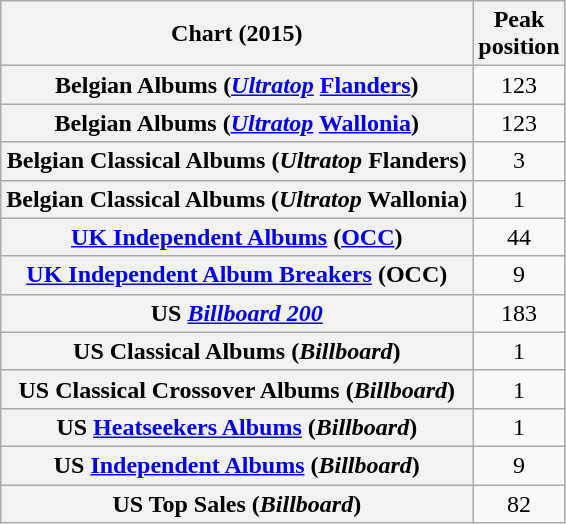<table class="wikitable sortable plainrowheaders">
<tr>
<th scope="col">Chart (2015)</th>
<th scope="col">Peak<br>position</th>
</tr>
<tr>
<th scope="row">Belgian Albums (<em><a href='#'>Ultratop</a></em> <a href='#'>Flanders</a>)</th>
<td style="text-align:center;">123</td>
</tr>
<tr>
<th scope="row">Belgian Albums (<em><a href='#'>Ultratop</a></em> <a href='#'>Wallonia</a>)</th>
<td style="text-align:center;">123</td>
</tr>
<tr>
<th scope="row">Belgian Classical Albums (<em>Ultratop</em> Flanders)</th>
<td style="text-align:center;">3</td>
</tr>
<tr>
<th scope="row">Belgian Classical Albums (<em>Ultratop</em> Wallonia)</th>
<td style="text-align:center;">1</td>
</tr>
<tr>
<th scope="row"><a href='#'>UK Independent Albums</a> (<a href='#'>OCC</a>)</th>
<td style="text-align:center;">44</td>
</tr>
<tr>
<th scope="row"><a href='#'>UK Independent Album Breakers</a> (OCC)</th>
<td style="text-align:center;">9</td>
</tr>
<tr>
<th scope="row">US <em><a href='#'>Billboard 200</a></em></th>
<td style="text-align:center;">183</td>
</tr>
<tr>
<th scope="row">US Classical Albums (<em>Billboard</em>)</th>
<td style="text-align:center;">1</td>
</tr>
<tr>
<th scope="row">US Classical Crossover Albums (<em>Billboard</em>)</th>
<td style="text-align:center;">1</td>
</tr>
<tr>
<th scope="row">US <a href='#'>Heatseekers Albums</a> (<em>Billboard</em>)</th>
<td style="text-align:center;">1</td>
</tr>
<tr>
<th scope="row">US <a href='#'>Independent Albums</a> (<em>Billboard</em>)</th>
<td style="text-align:center;">9</td>
</tr>
<tr>
<th scope="row">US Top Sales (<em>Billboard</em>)</th>
<td style="text-align:center;">82</td>
</tr>
</table>
